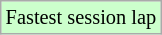<table class="wikitable sortable" style="font-size: 85%;">
<tr style="background:#ccffcc;">
<td>Fastest session lap</td>
</tr>
</table>
